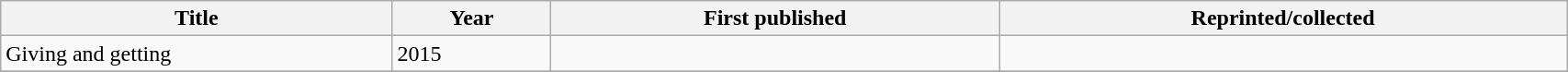<table class='wikitable sortable' width='90%'>
<tr>
<th width=25%>Title</th>
<th>Year</th>
<th>First published</th>
<th>Reprinted/collected</th>
</tr>
<tr>
<td>Giving and getting</td>
<td>2015</td>
<td></td>
<td></td>
</tr>
<tr>
</tr>
</table>
